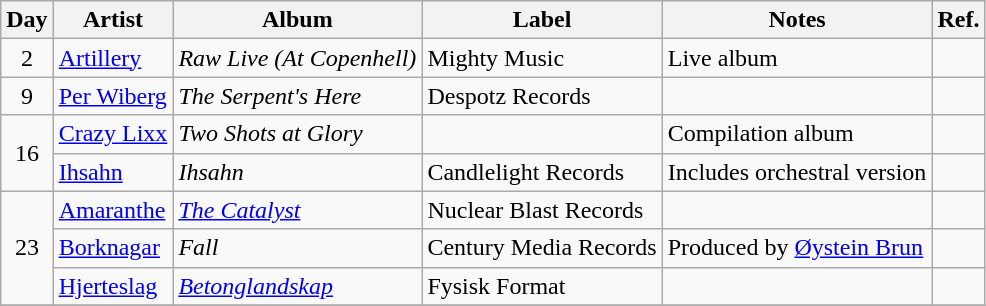<table class="wikitable" id="table_February">
<tr>
<th>Day</th>
<th>Artist</th>
<th>Album</th>
<th>Label</th>
<th>Notes</th>
<th>Ref.</th>
</tr>
<tr>
<td style="text-align:center;" rowspan="1">2</td>
<td><a href='#'>Artillery</a></td>
<td><em>Raw Live (At Copenhell) </em></td>
<td>Mighty Music</td>
<td>Live album</td>
<td></td>
</tr>
<tr>
<td style="text-align:center;" rowspan="1">9</td>
<td><a href='#'>Per Wiberg</a></td>
<td><em>The Serpent's Here</em></td>
<td>Despotz Records</td>
<td></td>
<td></td>
</tr>
<tr>
<td style="text-align:center;" rowspan="2">16</td>
<td><a href='#'>Crazy Lixx</a></td>
<td><em>Two Shots at Glory</em></td>
<td></td>
<td>Compilation album</td>
<td></td>
</tr>
<tr>
<td><a href='#'>Ihsahn</a></td>
<td><em>Ihsahn</em></td>
<td>Candlelight Records</td>
<td>Includes orchestral version</td>
<td></td>
</tr>
<tr>
<td style="text-align:center;" rowspan="3">23</td>
<td><a href='#'>Amaranthe</a></td>
<td><em><a href='#'>The Catalyst</a></em></td>
<td>Nuclear Blast Records</td>
<td></td>
<td></td>
</tr>
<tr>
<td><a href='#'>Borknagar</a></td>
<td><em>Fall</em></td>
<td>Century Media Records</td>
<td>Produced by <a href='#'>Øystein Brun</a></td>
<td></td>
</tr>
<tr>
<td><a href='#'>Hjerteslag</a></td>
<td><em><a href='#'>Betonglandskap</a></em></td>
<td>Fysisk Format</td>
<td></td>
<td></td>
</tr>
<tr>
</tr>
</table>
